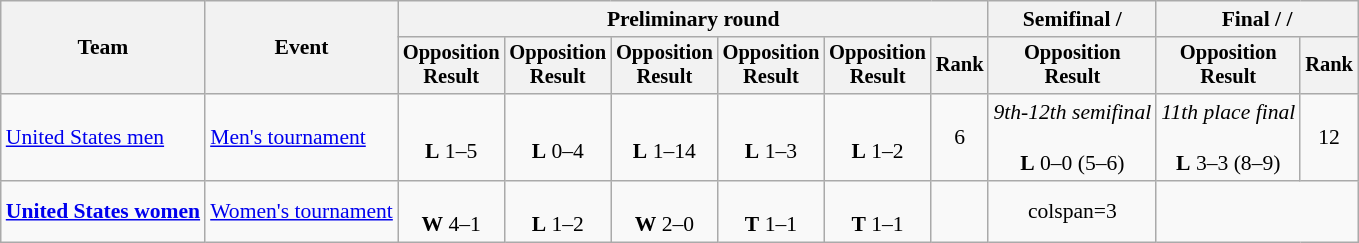<table class=wikitable style=font-size:90%;text-align:center>
<tr>
<th rowspan=2>Team</th>
<th rowspan=2>Event</th>
<th colspan=6>Preliminary round</th>
<th>Semifinal / </th>
<th colspan=2>Final /  / </th>
</tr>
<tr style=font-size:95%>
<th>Opposition<br>Result</th>
<th>Opposition<br>Result</th>
<th>Opposition<br>Result</th>
<th>Opposition<br>Result</th>
<th>Opposition<br>Result</th>
<th>Rank</th>
<th>Opposition<br>Result</th>
<th>Opposition<br>Result</th>
<th>Rank</th>
</tr>
<tr>
<td align=left><a href='#'>United States men</a></td>
<td align=left><a href='#'>Men's tournament</a></td>
<td><br><strong>L</strong> 1–5</td>
<td><br><strong>L</strong> 0–4</td>
<td><br><strong>L</strong> 1–14</td>
<td><br><strong>L</strong> 1–3</td>
<td><br><strong>L</strong> 1–2</td>
<td>6</td>
<td><em>9th-12th semifinal</em><br><br><strong>L</strong> 0–0 (5–6)</td>
<td><em>11th place final</em><br><br><strong>L</strong> 3–3 (8–9)</td>
<td>12</td>
</tr>
<tr>
<td align=left><strong><a href='#'>United States women</a></strong></td>
<td align=left><a href='#'>Women's tournament</a></td>
<td><br><strong>W</strong> 4–1</td>
<td><br><strong>L</strong> 1–2</td>
<td><br><strong>W</strong> 2–0</td>
<td><br><strong>T</strong> 1–1</td>
<td><br><strong>T</strong> 1–1</td>
<td></td>
<td>colspan=3 </td>
</tr>
</table>
